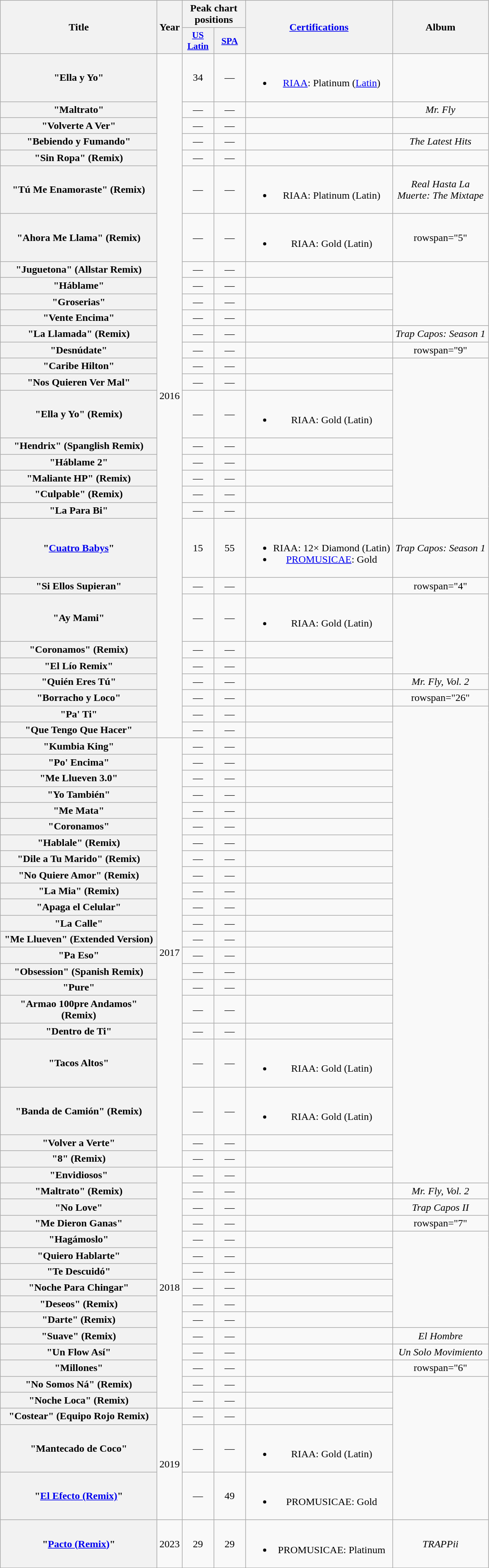<table class="wikitable plainrowheaders" style="text-align:center;">
<tr>
<th scope="col" rowspan="2" style="width:15em;">Title</th>
<th scope="col" rowspan="2" style="width:1em;">Year</th>
<th scope="col" colspan="2">Peak chart positions</th>
<th scope="col" rowspan="2"><a href='#'>Certifications</a></th>
<th scope="col" rowspan="2" style="width:9em;">Album</th>
</tr>
<tr>
<th scope="col" style="width:3em;font-size:90%;"><a href='#'>US<br>Latin</a><br></th>
<th scope="col" style="width:3em;font-size:90%;"><a href='#'>SPA</a><br></th>
</tr>
<tr>
<th scope="row">"Ella y Yo"<br></th>
<td rowspan="30">2016</td>
<td>34</td>
<td>—</td>
<td><br><ul><li><a href='#'>RIAA</a>: Platinum <span>(<a href='#'>Latin</a>)</span></li></ul></td>
<td></td>
</tr>
<tr>
<th scope="row">"Maltrato"<br></th>
<td>—</td>
<td>—</td>
<td></td>
<td><em>Mr. Fly</em></td>
</tr>
<tr>
<th scope="row">"Volverte A Ver"<br></th>
<td>—</td>
<td>—</td>
<td></td>
<td></td>
</tr>
<tr>
<th scope="row">"Bebiendo y Fumando"<br></th>
<td>—</td>
<td>—</td>
<td></td>
<td><em>The Latest Hits</em></td>
</tr>
<tr>
<th scope="row">"Sin Ropa" (Remix)<br></th>
<td>—</td>
<td>—</td>
<td></td>
<td></td>
</tr>
<tr>
<th scope="row">"Tú Me Enamoraste" (Remix)<br></th>
<td>—</td>
<td>—</td>
<td><br><ul><li>RIAA: Platinum <span>(Latin)</span></li></ul></td>
<td><em>Real Hasta La Muerte: The Mixtape</em></td>
</tr>
<tr>
<th scope="row">"Ahora Me Llama" (Remix)<br></th>
<td>—</td>
<td>—</td>
<td><br><ul><li>RIAA: Gold <span>(Latin)</span></li></ul></td>
<td>rowspan="5" </td>
</tr>
<tr>
<th scope="row">"Juguetona" (Allstar Remix)<br></th>
<td>—</td>
<td>—</td>
<td></td>
</tr>
<tr>
<th scope="row">"Háblame"<br></th>
<td>—</td>
<td>—</td>
<td></td>
</tr>
<tr>
<th scope="row">"Groserias"<br></th>
<td>—</td>
<td>—</td>
<td></td>
</tr>
<tr>
<th scope="row">"Vente Encima"<br></th>
<td>—</td>
<td>—</td>
<td></td>
</tr>
<tr>
<th scope="row">"La Llamada" (Remix)<br></th>
<td>—</td>
<td>—</td>
<td></td>
<td><em>Trap Capos: Season 1</em></td>
</tr>
<tr>
<th scope="row">"Desnúdate"<br></th>
<td>—</td>
<td>—</td>
<td></td>
<td>rowspan="9" </td>
</tr>
<tr>
<th scope="row">"Caribe Hilton"<br></th>
<td>—</td>
<td>—</td>
<td></td>
</tr>
<tr>
<th scope="row">"Nos Quieren Ver Mal"<br></th>
<td>—</td>
<td>—</td>
<td></td>
</tr>
<tr>
<th scope="row">"Ella y Yo" (Remix)<br></th>
<td>—</td>
<td>—</td>
<td><br><ul><li>RIAA: Gold <span>(Latin)</span></li></ul></td>
</tr>
<tr>
<th scope="row">"Hendrix" (Spanglish Remix)<br></th>
<td>—</td>
<td>—</td>
<td></td>
</tr>
<tr>
<th scope="row">"Háblame 2"<br></th>
<td>—</td>
<td>—</td>
<td></td>
</tr>
<tr>
<th scope="row">"Maliante HP" (Remix)<br></th>
<td>—</td>
<td>—</td>
<td></td>
</tr>
<tr>
<th scope="row">"Culpable" (Remix)<br></th>
<td>—</td>
<td>—</td>
<td></td>
</tr>
<tr>
<th scope="row">"La Para Bi"<br></th>
<td>—</td>
<td>—</td>
<td></td>
</tr>
<tr>
<th scope="row">"<a href='#'>Cuatro Babys</a>"<br></th>
<td>15</td>
<td>55</td>
<td><br><ul><li>RIAA: 12× Diamond <span>(Latin)</span></li><li><a href='#'>PROMUSICAE</a>: Gold</li></ul></td>
<td><em>Trap Capos: Season 1</em></td>
</tr>
<tr>
<th scope="row">"Si Ellos Supieran"<br></th>
<td>—</td>
<td>—</td>
<td></td>
<td>rowspan="4" </td>
</tr>
<tr>
<th scope="row">"Ay Mami"<br></th>
<td>—</td>
<td>—</td>
<td><br><ul><li>RIAA: Gold <span>(Latin)</span></li></ul></td>
</tr>
<tr>
<th scope="row">"Coronamos" (Remix)<br></th>
<td>—</td>
<td>—</td>
<td></td>
</tr>
<tr>
<th scope="row">"El Lío Remix"<br></th>
<td>—</td>
<td>—</td>
<td></td>
</tr>
<tr>
<th scope="row">"Quién Eres Tú"<br></th>
<td>—</td>
<td>—</td>
<td></td>
<td><em>Mr. Fly, Vol. 2</em></td>
</tr>
<tr>
<th scope="row">"Borracho y Loco"<br></th>
<td>—</td>
<td>—</td>
<td></td>
<td>rowspan="26" </td>
</tr>
<tr>
<th scope="row">"Pa' Ti"<br></th>
<td>—</td>
<td>—</td>
<td></td>
</tr>
<tr>
<th scope="row">"Que Tengo Que Hacer"<br></th>
<td>—</td>
<td>—</td>
<td></td>
</tr>
<tr>
<th scope="row">"Kumbia King"<br></th>
<td rowspan="22">2017</td>
<td>—</td>
<td>—</td>
<td></td>
</tr>
<tr>
<th scope="row">"Po' Encima"<br></th>
<td>—</td>
<td>—</td>
<td></td>
</tr>
<tr>
<th scope="row">"Me Llueven 3.0"<br></th>
<td>—</td>
<td>—</td>
<td></td>
</tr>
<tr>
<th scope="row">"Yo También"<br></th>
<td>—</td>
<td>—</td>
<td></td>
</tr>
<tr>
<th scope="row">"Me Mata"<br></th>
<td>—</td>
<td>—</td>
<td></td>
</tr>
<tr>
<th scope="row">"Coronamos"<br></th>
<td>—</td>
<td>—</td>
<td></td>
</tr>
<tr>
<th scope="row">"Hablale" (Remix)<br></th>
<td>—</td>
<td>—</td>
<td></td>
</tr>
<tr>
<th scope="row">"Dile a Tu Marido" (Remix)<br></th>
<td>—</td>
<td>—</td>
<td></td>
</tr>
<tr>
<th scope="row">"No Quiere Amor" (Remix)<br></th>
<td>—</td>
<td>—</td>
<td></td>
</tr>
<tr>
<th scope="row">"La Mia" (Remix)<br></th>
<td>—</td>
<td>—</td>
<td></td>
</tr>
<tr>
<th scope="row">"Apaga el Celular"<br></th>
<td>—</td>
<td>—</td>
<td></td>
</tr>
<tr>
<th scope="row">"La Calle"<br></th>
<td>—</td>
<td>—</td>
<td></td>
</tr>
<tr>
<th scope="row">"Me Llueven" (Extended Version)<br></th>
<td>—</td>
<td>—</td>
<td></td>
</tr>
<tr>
<th scope="row">"Pa Eso"<br></th>
<td>—</td>
<td>—</td>
<td></td>
</tr>
<tr>
<th scope="row">"Obsession" (Spanish Remix)<br></th>
<td>—</td>
<td>—</td>
<td></td>
</tr>
<tr>
<th scope="row">"Pure"<br></th>
<td>—</td>
<td>—</td>
<td></td>
</tr>
<tr>
<th scope="row">"Armao 100pre Andamos" (Remix)<br></th>
<td>—</td>
<td>—</td>
<td></td>
</tr>
<tr>
<th scope="row">"Dentro de Ti"<br></th>
<td>—</td>
<td>—</td>
<td></td>
</tr>
<tr>
<th scope="row">"Tacos Altos"<br></th>
<td>—</td>
<td>—</td>
<td><br><ul><li>RIAA: Gold <span>(Latin)</span></li></ul></td>
</tr>
<tr>
<th scope="row">"Banda de Camión" (Remix)<br></th>
<td>—</td>
<td>—</td>
<td><br><ul><li>RIAA: Gold <span>(Latin)</span></li></ul></td>
</tr>
<tr>
<th scope="row">"Volver a Verte"<br></th>
<td>—</td>
<td>—</td>
<td></td>
</tr>
<tr>
<th scope="row">"8" (Remix)<br></th>
<td>—</td>
<td>—</td>
<td></td>
</tr>
<tr>
<th scope="row">"Envidiosos"<br></th>
<td rowspan="15">2018</td>
<td>—</td>
<td>—</td>
<td></td>
</tr>
<tr>
<th scope="row">"Maltrato" (Remix)<br></th>
<td>—</td>
<td>—</td>
<td></td>
<td><em>Mr. Fly, Vol. 2</em></td>
</tr>
<tr>
<th scope="row">"No Love"<br></th>
<td>—</td>
<td>—</td>
<td></td>
<td><em>Trap Capos II</em></td>
</tr>
<tr>
<th scope="row">"Me Dieron Ganas"<br></th>
<td>—</td>
<td>—</td>
<td></td>
<td>rowspan="7" </td>
</tr>
<tr>
<th scope="row">"Hagámoslo"<br></th>
<td>—</td>
<td>—</td>
<td></td>
</tr>
<tr>
<th scope="row">"Quiero Hablarte"<br></th>
<td>—</td>
<td>—</td>
<td></td>
</tr>
<tr>
<th scope="row">"Te Descuidó"<br></th>
<td>—</td>
<td>—</td>
<td></td>
</tr>
<tr>
<th scope="row">"Noche Para Chingar"<br></th>
<td>—</td>
<td>—</td>
<td></td>
</tr>
<tr>
<th scope="row">"Deseos" (Remix)<br></th>
<td>—</td>
<td>—</td>
<td></td>
</tr>
<tr>
<th scope="row">"Darte" (Remix)<br></th>
<td>—</td>
<td>—</td>
<td></td>
</tr>
<tr>
<th scope="row">"Suave" (Remix)<br></th>
<td>—</td>
<td>—</td>
<td></td>
<td><em>El Hombre</em></td>
</tr>
<tr>
<th scope="row">"Un Flow Así"<br></th>
<td>—</td>
<td>—</td>
<td></td>
<td><em>Un Solo Movimiento</em></td>
</tr>
<tr>
<th scope="row">"Millones"<br></th>
<td>—</td>
<td>—</td>
<td></td>
<td>rowspan="6" </td>
</tr>
<tr>
<th scope="row">"No Somos Ná" (Remix)<br></th>
<td>—</td>
<td>—</td>
<td></td>
</tr>
<tr>
<th scope="row">"Noche Loca" (Remix)<br></th>
<td>—</td>
<td>—</td>
<td></td>
</tr>
<tr>
<th scope="row">"Costear" (Equipo Rojo Remix)<br></th>
<td rowspan="3">2019</td>
<td>—</td>
<td>—</td>
<td></td>
</tr>
<tr>
<th scope="row">"Mantecado de Coco"<br></th>
<td>—</td>
<td>—</td>
<td><br><ul><li>RIAA: Gold <span>(Latin)</span></li></ul></td>
</tr>
<tr>
<th scope="row">"<a href='#'>El Efecto (Remix)</a>"<br></th>
<td>—</td>
<td>49</td>
<td><br><ul><li>PROMUSICAE: Gold</li></ul></td>
</tr>
<tr>
<th scope="row">"<a href='#'>Pacto (Remix)</a>"<br></th>
<td>2023</td>
<td>29</td>
<td>29</td>
<td><br><ul><li>PROMUSICAE: Platinum</li></ul></td>
<td><em>TRAPPii</em></td>
</tr>
</table>
